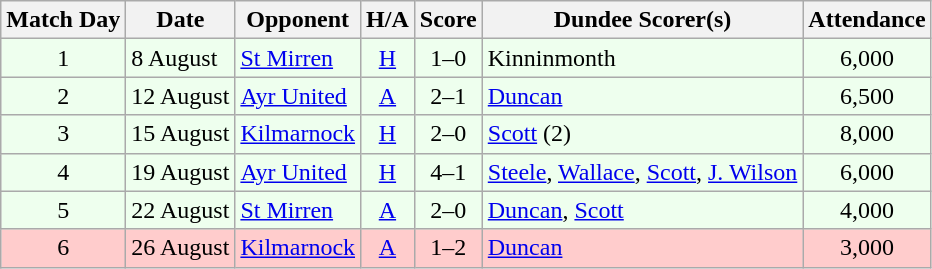<table class="wikitable" style="text-align:center">
<tr>
<th>Match Day</th>
<th>Date</th>
<th>Opponent</th>
<th>H/A</th>
<th>Score</th>
<th>Dundee Scorer(s)</th>
<th>Attendance</th>
</tr>
<tr bgcolor="#EEFFEE">
<td>1</td>
<td align="left">8 August</td>
<td align="left"><a href='#'>St Mirren</a></td>
<td><a href='#'>H</a></td>
<td>1–0</td>
<td align="left">Kinninmonth</td>
<td>6,000</td>
</tr>
<tr bgcolor="#EEFFEE">
<td>2</td>
<td align="left">12 August</td>
<td align="left"><a href='#'>Ayr United</a></td>
<td><a href='#'>A</a></td>
<td>2–1</td>
<td align="left"><a href='#'>Duncan</a></td>
<td>6,500</td>
</tr>
<tr bgcolor="#EEFFEE">
<td>3</td>
<td align="left">15 August</td>
<td align="left"><a href='#'>Kilmarnock</a></td>
<td><a href='#'>H</a></td>
<td>2–0</td>
<td align="left"><a href='#'>Scott</a> (2)</td>
<td>8,000</td>
</tr>
<tr bgcolor="#EEFFEE">
<td>4</td>
<td align="left">19 August</td>
<td align="left"><a href='#'>Ayr United</a></td>
<td><a href='#'>H</a></td>
<td>4–1</td>
<td align="left"><a href='#'>Steele</a>, <a href='#'>Wallace</a>, <a href='#'>Scott</a>, <a href='#'>J. Wilson</a></td>
<td>6,000</td>
</tr>
<tr bgcolor="#EEFFEE">
<td>5</td>
<td align="left">22 August</td>
<td align="left"><a href='#'>St Mirren</a></td>
<td><a href='#'>A</a></td>
<td>2–0</td>
<td align="left"><a href='#'>Duncan</a>, <a href='#'>Scott</a></td>
<td>4,000</td>
</tr>
<tr bgcolor="#FFCCCC">
<td>6</td>
<td align="left">26 August</td>
<td align="left"><a href='#'>Kilmarnock</a></td>
<td><a href='#'>A</a></td>
<td>1–2</td>
<td align="left"><a href='#'>Duncan</a></td>
<td>3,000</td>
</tr>
</table>
